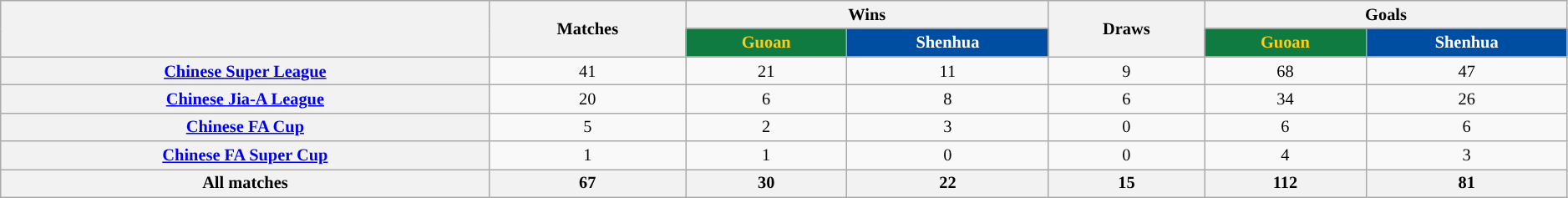<table class="wikitable" style="font-size:85%; width: 99%; text-align: center;">
<tr>
<th rowspan="2"></th>
<th rowspan="2">Matches</th>
<th colspan="2">Wins</th>
<th rowspan="2">Draws</th>
<th colspan="2">Goals</th>
</tr>
<tr>
<th style="color:#fbcc1e; background:#0f7b40;">Guoan</th>
<th style="color:#ffffff; background:#004EA2; ">Shenhua</th>
<th style="color:#fbcc1e; background:#0f7b40;">Guoan</th>
<th style="color:#ffffff; background:#004EA2; ">Shenhua</th>
</tr>
<tr>
<th scope="row"><a href='#'>Chinese Super League</a></th>
<td>41</td>
<td>21</td>
<td>11</td>
<td>9</td>
<td>68</td>
<td>47</td>
</tr>
<tr>
<th scope="row"><a href='#'>Chinese Jia-A League</a></th>
<td>20</td>
<td>6</td>
<td>8</td>
<td>6</td>
<td>34</td>
<td>26</td>
</tr>
<tr>
<th><a href='#'>Chinese FA Cup</a></th>
<td>5</td>
<td>2</td>
<td>3</td>
<td>0</td>
<td>6</td>
<td>6</td>
</tr>
<tr>
<th scope="row"><a href='#'>Chinese FA Super Cup</a></th>
<td>1</td>
<td>1</td>
<td>0</td>
<td>0</td>
<td>4</td>
<td>3</td>
</tr>
<tr>
<th scope="row">All matches</th>
<th scope="row">67</th>
<th>30</th>
<th>22</th>
<th>15</th>
<th>112</th>
<th>81</th>
</tr>
</table>
